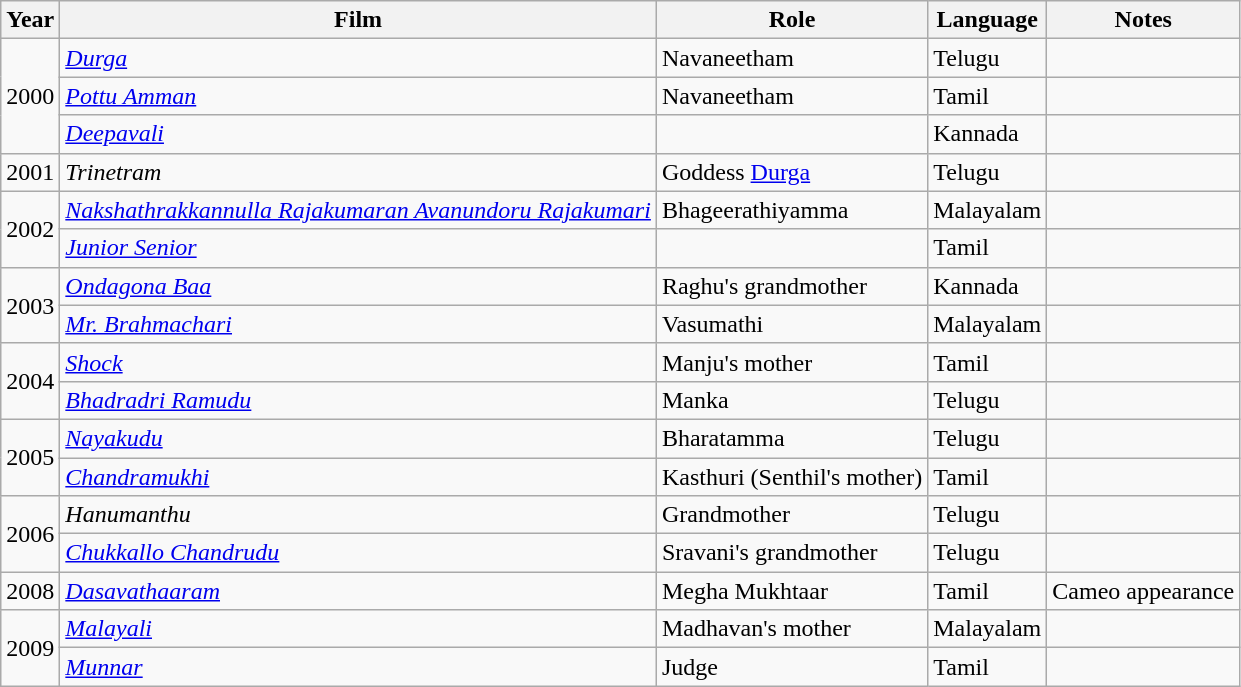<table class="wikitable sortable">
<tr>
<th>Year</th>
<th>Film</th>
<th>Role</th>
<th>Language</th>
<th>Notes</th>
</tr>
<tr>
<td rowspan="3">2000</td>
<td><em><a href='#'>Durga</a></em></td>
<td>Navaneetham</td>
<td>Telugu</td>
<td></td>
</tr>
<tr>
<td><em><a href='#'>Pottu Amman</a></em></td>
<td>Navaneetham</td>
<td>Tamil</td>
<td></td>
</tr>
<tr>
<td><em><a href='#'>Deepavali</a></em></td>
<td></td>
<td>Kannada</td>
<td></td>
</tr>
<tr --->
<td>2001</td>
<td><em>Trinetram</em></td>
<td>Goddess <a href='#'>Durga</a></td>
<td>Telugu</td>
<td></td>
</tr>
<tr --->
<td rowspan="2">2002</td>
<td><em><a href='#'>Nakshathrakkannulla Rajakumaran Avanundoru Rajakumari</a></em></td>
<td>Bhageerathiyamma</td>
<td>Malayalam</td>
<td></td>
</tr>
<tr>
<td><em><a href='#'>Junior Senior</a></em></td>
<td></td>
<td>Tamil</td>
<td></td>
</tr>
<tr --->
<td rowspan="2">2003</td>
<td><em><a href='#'>Ondagona Baa</a></em></td>
<td>Raghu's grandmother</td>
<td>Kannada</td>
<td></td>
</tr>
<tr>
<td><em><a href='#'>Mr. Brahmachari</a></em></td>
<td>Vasumathi</td>
<td>Malayalam</td>
<td></td>
</tr>
<tr --->
<td rowspan="2">2004</td>
<td><em><a href='#'>Shock</a></em></td>
<td>Manju's mother</td>
<td>Tamil</td>
<td></td>
</tr>
<tr>
<td><em><a href='#'>Bhadradri Ramudu</a></em></td>
<td>Manka</td>
<td>Telugu</td>
<td></td>
</tr>
<tr --->
<td rowspan="2">2005</td>
<td><em><a href='#'>Nayakudu</a></em></td>
<td>Bharatamma</td>
<td>Telugu</td>
<td></td>
</tr>
<tr>
<td><em><a href='#'>Chandramukhi</a></em></td>
<td>Kasthuri (Senthil's mother)</td>
<td>Tamil</td>
<td></td>
</tr>
<tr --->
<td rowspan="2">2006</td>
<td><em>Hanumanthu</em></td>
<td>Grandmother</td>
<td>Telugu</td>
<td></td>
</tr>
<tr>
<td><em><a href='#'>Chukkallo Chandrudu</a></em></td>
<td>Sravani's grandmother</td>
<td>Telugu</td>
<td></td>
</tr>
<tr --->
<td>2008</td>
<td><em><a href='#'>Dasavathaaram</a></em></td>
<td>Megha Mukhtaar</td>
<td>Tamil</td>
<td>Cameo appearance</td>
</tr>
<tr --->
<td rowspan="2">2009</td>
<td><em><a href='#'>Malayali</a></em></td>
<td>Madhavan's mother</td>
<td>Malayalam</td>
<td></td>
</tr>
<tr>
<td><em><a href='#'>Munnar</a></em></td>
<td>Judge</td>
<td>Tamil</td>
<td></td>
</tr>
</table>
